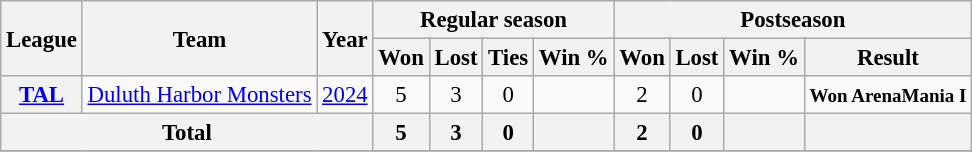<table class="wikitable" style="font-size: 95%; text-align:center;">
<tr>
<th rowspan="2">League</th>
<th rowspan="2">Team</th>
<th rowspan="2">Year</th>
<th colspan="4">Regular season</th>
<th colspan="4">Postseason</th>
</tr>
<tr>
<th>Won</th>
<th>Lost</th>
<th>Ties</th>
<th>Win %</th>
<th>Won</th>
<th>Lost</th>
<th>Win %</th>
<th>Result</th>
</tr>
<tr>
<th><a href='#'>TAL</a></th>
<td><a href='#'>Duluth Harbor Monsters</a></td>
<td><a href='#'>2024</a></td>
<td>5</td>
<td>3</td>
<td>0</td>
<td></td>
<td>2</td>
<td>0</td>
<td></td>
<td><small><strong>Won ArenaMania I</strong></small></td>
</tr>
<tr>
<th colspan="3">Total</th>
<th>5</th>
<th>3</th>
<th>0</th>
<th></th>
<th>2</th>
<th>0</th>
<th></th>
<th></th>
</tr>
<tr>
</tr>
</table>
